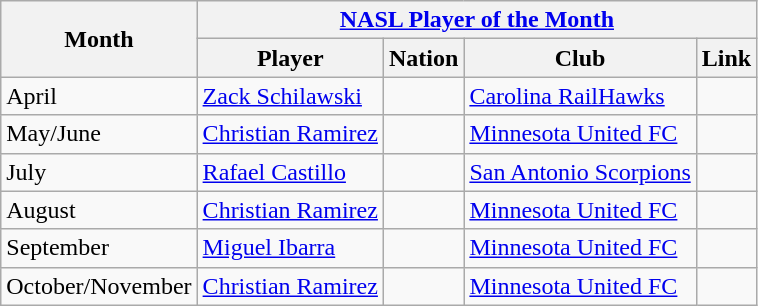<table class="wikitable">
<tr>
<th rowspan="2">Month</th>
<th colspan="4"><a href='#'>NASL Player of the Month</a></th>
</tr>
<tr>
<th>Player</th>
<th>Nation</th>
<th>Club</th>
<th>Link</th>
</tr>
<tr>
<td>April</td>
<td><a href='#'>Zack Schilawski</a></td>
<td></td>
<td><a href='#'>Carolina RailHawks</a></td>
<td></td>
</tr>
<tr>
<td>May/June</td>
<td><a href='#'>Christian Ramirez</a></td>
<td></td>
<td><a href='#'>Minnesota United FC</a></td>
<td></td>
</tr>
<tr>
<td>July</td>
<td><a href='#'>Rafael Castillo</a></td>
<td></td>
<td><a href='#'>San Antonio Scorpions</a></td>
<td></td>
</tr>
<tr>
<td>August</td>
<td><a href='#'>Christian Ramirez</a></td>
<td></td>
<td><a href='#'>Minnesota United FC</a></td>
<td></td>
</tr>
<tr>
<td>September</td>
<td><a href='#'>Miguel Ibarra</a></td>
<td></td>
<td><a href='#'>Minnesota United FC</a></td>
<td></td>
</tr>
<tr>
<td>October/November</td>
<td><a href='#'>Christian Ramirez</a></td>
<td></td>
<td><a href='#'>Minnesota United FC</a></td>
<td></td>
</tr>
</table>
